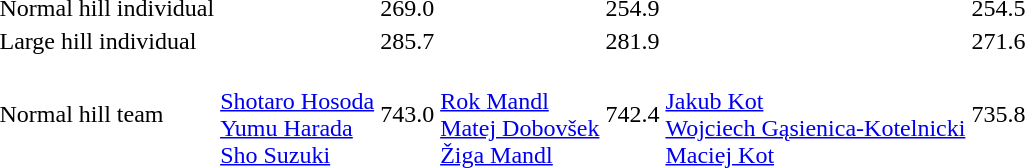<table>
<tr>
<td>Normal hill individual<br></td>
<td></td>
<td>269.0</td>
<td></td>
<td>254.9</td>
<td></td>
<td>254.5</td>
</tr>
<tr>
<td>Large hill individual<br></td>
<td></td>
<td>285.7</td>
<td></td>
<td>281.9</td>
<td></td>
<td>271.6</td>
</tr>
<tr>
<td>Normal hill team<br></td>
<td><br><a href='#'>Shotaro Hosoda</a><br><a href='#'>Yumu Harada</a><br><a href='#'>Sho Suzuki</a></td>
<td>743.0</td>
<td><br><a href='#'>Rok Mandl</a><br><a href='#'>Matej Dobovšek</a><br><a href='#'>Žiga Mandl</a></td>
<td>742.4</td>
<td><br><a href='#'>Jakub Kot</a><br><a href='#'>Wojciech Gąsienica-Kotelnicki</a><br><a href='#'>Maciej Kot</a></td>
<td>735.8</td>
</tr>
</table>
